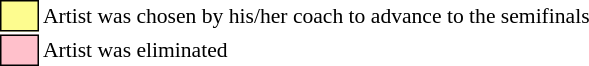<table class="toccolours" style="font-size: 90%; white-space: nowrap;">
<tr>
<td style="background:#fdfc8f; border: 1px solid black;">      </td>
<td style="padding-right: 8px">Artist was chosen by his/her coach to advance to the semifinals</td>
</tr>
<tr>
<td style="background:pink; border: 1px solid black">      </td>
<td>Artist was eliminated</td>
</tr>
<tr>
</tr>
</table>
